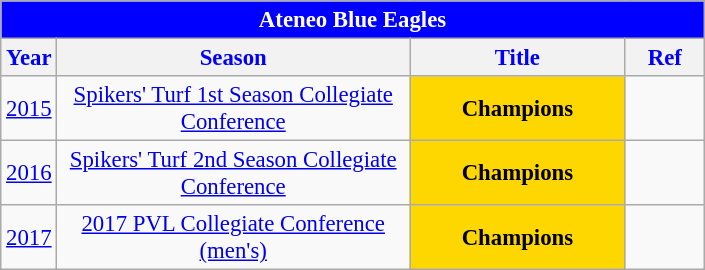<table class="wikitable sortable" style="font-size:95%; text-align:left;">
<tr>
<th colspan="4" style= "background: blue; color: white; text-align: center"><strong>Ateneo Blue Eagles</strong></th>
</tr>
<tr style="background: white; color: blue">
<th style= "align=center; width:1em;">Year</th>
<th style= "align=center;width:15em;">Season</th>
<th style= "align=center; width:9em;">Title</th>
<th style= "align=center; width:3em;">Ref</th>
</tr>
<tr align=center>
<td><a href='#'>2015</a></td>
<td><a href='#'>Spikers' Turf 1st Season Collegiate Conference</a></td>
<td style="background:gold;"><strong>Champions</strong></td>
<td></td>
</tr>
<tr align=center>
<td><a href='#'>2016</a></td>
<td><a href='#'>Spikers' Turf 2nd Season Collegiate Conference</a></td>
<td style="background:gold;"><strong>Champions</strong></td>
<td></td>
</tr>
<tr align=center>
<td><a href='#'>2017</a></td>
<td><a href='#'>2017 PVL Collegiate Conference (men's)</a></td>
<td style="background:gold;"><strong>Champions</strong></td>
<td></td>
</tr>
</table>
